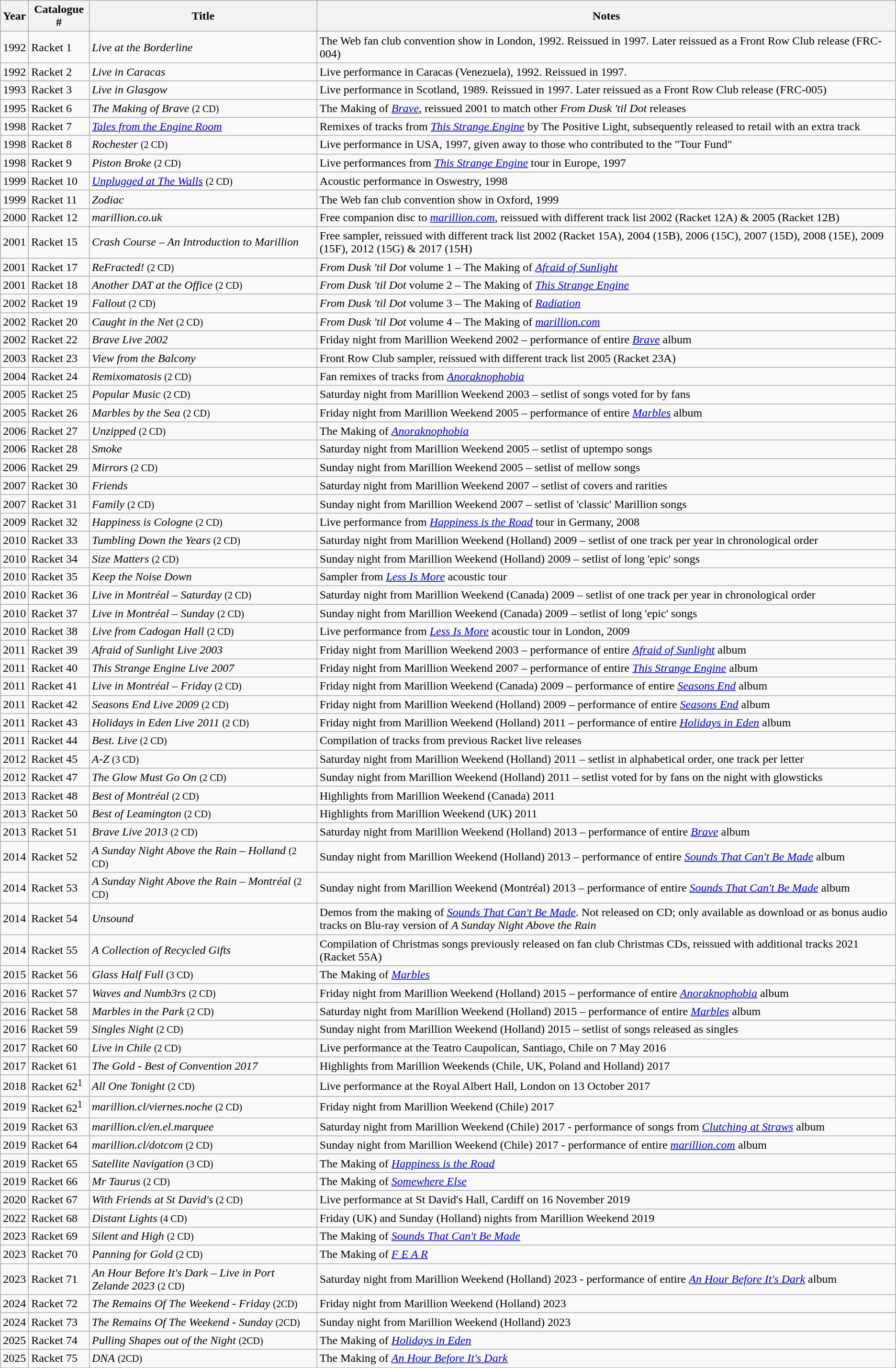<table class="wikitable">
<tr>
<th>Year</th>
<th>Catalogue #</th>
<th>Title</th>
<th>Notes</th>
</tr>
<tr>
<td>1992</td>
<td>Racket 1</td>
<td><em>Live at the Borderline</em></td>
<td>The Web fan club convention show in London, 1992. Reissued in 1997. Later reissued as a Front Row Club release (FRC-004)</td>
</tr>
<tr>
<td>1992</td>
<td>Racket 2</td>
<td><em>Live in Caracas</em></td>
<td>Live performance in Caracas (Venezuela), 1992. Reissued in 1997.</td>
</tr>
<tr>
<td>1993</td>
<td>Racket 3</td>
<td><em>Live in Glasgow</em></td>
<td>Live performance in Scotland, 1989. Reissued in 1997. Later reissued as a Front Row Club release (FRC-005)</td>
</tr>
<tr>
<td>1995</td>
<td>Racket 6</td>
<td><em>The Making of Brave</em> <small>(2 CD)</small></td>
<td>The Making of <em><a href='#'>Brave</a></em>, reissued 2001 to match other <em>From Dusk 'til Dot</em> releases</td>
</tr>
<tr>
<td>1998</td>
<td>Racket 7</td>
<td><em><a href='#'>Tales from the Engine Room</a></em></td>
<td>Remixes of tracks from <em><a href='#'>This Strange Engine</a></em> by The Positive Light, subsequently released to retail with an extra track</td>
</tr>
<tr>
<td>1998</td>
<td>Racket 8</td>
<td><em>Rochester</em> <small>(2 CD)</small></td>
<td>Live performance in USA, 1997, given away to those who contributed to the "Tour Fund"</td>
</tr>
<tr>
<td>1998</td>
<td>Racket 9</td>
<td><em>Piston Broke</em> <small>(2 CD)</small></td>
<td>Live performances from <em><a href='#'>This Strange Engine</a></em> tour in Europe, 1997</td>
</tr>
<tr>
<td>1999</td>
<td>Racket 10</td>
<td><em><a href='#'>Unplugged at The Walls</a></em> <small>(2 CD)</small></td>
<td>Acoustic performance in Oswestry, 1998</td>
</tr>
<tr>
<td>1999</td>
<td>Racket 11</td>
<td><em>Zodiac</em></td>
<td>The Web fan club convention show in Oxford, 1999</td>
</tr>
<tr>
<td>2000</td>
<td>Racket 12</td>
<td><em>marillion.co.uk</em></td>
<td>Free companion disc to <em><a href='#'>marillion.com</a></em>, reissued with different track list 2002 (Racket 12A) & 2005 (Racket 12B)</td>
</tr>
<tr>
<td>2001</td>
<td>Racket 15</td>
<td><em>Crash Course – An Introduction to Marillion</em></td>
<td>Free sampler, reissued with different track list 2002 (Racket 15A), 2004 (15B), 2006 (15C), 2007 (15D), 2008 (15E), 2009 (15F), 2012 (15G) & 2017 (15H)</td>
</tr>
<tr>
<td>2001</td>
<td>Racket 17</td>
<td><em>ReFracted!</em> <small>(2 CD)</small></td>
<td><em>From Dusk 'til Dot</em> volume 1 – The Making of <em><a href='#'>Afraid of Sunlight</a></em></td>
</tr>
<tr>
<td>2001</td>
<td>Racket 18</td>
<td><em>Another DAT at the Office</em> <small>(2 CD)</small></td>
<td><em>From Dusk 'til Dot</em> volume 2 – The Making of <em><a href='#'>This Strange Engine</a></em></td>
</tr>
<tr>
<td>2002</td>
<td>Racket 19</td>
<td><em>Fallout</em> <small>(2 CD)</small></td>
<td><em>From Dusk 'til Dot</em> volume 3 – The Making of <em><a href='#'>Radiation</a></em></td>
</tr>
<tr>
<td>2002</td>
<td>Racket 20</td>
<td><em>Caught in the Net</em> <small>(2 CD)</small></td>
<td><em>From Dusk 'til Dot</em> volume 4 – The Making of <em><a href='#'>marillion.com</a></em></td>
</tr>
<tr>
<td>2002</td>
<td>Racket 22</td>
<td><em>Brave Live 2002</em></td>
<td>Friday night from Marillion Weekend 2002 – performance of entire <em><a href='#'>Brave</a></em> album</td>
</tr>
<tr>
<td>2003</td>
<td>Racket 23</td>
<td><em>View from the Balcony</em></td>
<td>Front Row Club sampler, reissued with different track list 2005 (Racket 23A)</td>
</tr>
<tr>
<td>2004</td>
<td>Racket 24</td>
<td><em>Remixomatosis</em> <small>(2 CD)</small></td>
<td>Fan remixes of tracks from <em><a href='#'>Anoraknophobia</a></em></td>
</tr>
<tr>
<td>2005</td>
<td>Racket 25</td>
<td><em>Popular Music</em> <small>(2 CD)</small></td>
<td>Saturday night from Marillion Weekend 2003 – setlist of songs voted for by fans</td>
</tr>
<tr>
<td>2005</td>
<td>Racket 26</td>
<td><em>Marbles by the Sea</em> <small>(2 CD)</small></td>
<td>Friday night from Marillion Weekend 2005 – performance of entire <em><a href='#'>Marbles</a></em> album</td>
</tr>
<tr>
<td>2006</td>
<td>Racket 27</td>
<td><em>Unzipped</em> <small>(2 CD)</small></td>
<td>The Making of <em><a href='#'>Anoraknophobia</a></em></td>
</tr>
<tr>
<td>2006</td>
<td>Racket 28</td>
<td><em>Smoke</em></td>
<td>Saturday night from Marillion Weekend 2005 – setlist of uptempo songs</td>
</tr>
<tr>
<td>2006</td>
<td>Racket 29</td>
<td><em>Mirrors</em> <small>(2 CD)</small></td>
<td>Sunday night from Marillion Weekend 2005 – setlist of mellow songs</td>
</tr>
<tr>
<td>2007</td>
<td>Racket 30</td>
<td><em>Friends</em></td>
<td>Saturday night from Marillion Weekend 2007 – setlist of covers and rarities</td>
</tr>
<tr>
<td>2007</td>
<td>Racket 31</td>
<td><em>Family</em> <small>(2 CD)</small></td>
<td>Sunday night from Marillion Weekend 2007 – setlist of 'classic' Marillion songs</td>
</tr>
<tr>
<td>2009</td>
<td>Racket 32</td>
<td><em>Happiness is Cologne</em> <small>(2 CD)</small></td>
<td>Live performance from <em><a href='#'>Happiness is the Road</a></em> tour in Germany, 2008</td>
</tr>
<tr>
<td>2010</td>
<td>Racket 33</td>
<td><em>Tumbling Down the Years</em> <small>(2 CD)</small></td>
<td>Saturday night from Marillion Weekend (Holland) 2009 – setlist of one track per year in chronological order</td>
</tr>
<tr>
<td>2010</td>
<td>Racket 34</td>
<td><em>Size Matters</em> <small>(2 CD)</small></td>
<td>Sunday night from Marillion Weekend (Holland) 2009 – setlist of long 'epic' songs</td>
</tr>
<tr>
<td>2010</td>
<td>Racket 35</td>
<td><em>Keep the Noise Down</em></td>
<td>Sampler from <em><a href='#'>Less Is More</a></em> acoustic tour</td>
</tr>
<tr>
<td>2010</td>
<td>Racket 36</td>
<td><em>Live in Montréal – Saturday</em> <small>(2 CD)</small></td>
<td>Saturday night from Marillion Weekend (Canada) 2009 – setlist of one track per year in chronological order</td>
</tr>
<tr>
<td>2010</td>
<td>Racket 37</td>
<td><em>Live in Montréal – Sunday</em> <small>(2 CD)</small></td>
<td>Sunday night from Marillion Weekend (Canada) 2009 – setlist of long 'epic' songs</td>
</tr>
<tr>
<td>2010</td>
<td>Racket 38</td>
<td><em>Live from Cadogan Hall</em> <small>(2 CD)</small></td>
<td>Live performance from <em><a href='#'>Less Is More</a></em> acoustic tour in London, 2009</td>
</tr>
<tr>
<td>2011</td>
<td>Racket 39</td>
<td><em>Afraid of Sunlight Live 2003</em></td>
<td>Friday night from Marillion Weekend 2003 – performance of entire <em><a href='#'>Afraid of Sunlight</a></em> album</td>
</tr>
<tr>
<td>2011</td>
<td>Racket 40</td>
<td><em>This Strange Engine Live 2007</em></td>
<td>Friday night from Marillion Weekend 2007 – performance of entire <em><a href='#'>This Strange Engine</a></em> album</td>
</tr>
<tr>
<td>2011</td>
<td>Racket 41</td>
<td><em>Live in Montréal – Friday</em> <small>(2 CD)</small></td>
<td>Friday night from Marillion Weekend (Canada) 2009 – performance of entire <em><a href='#'>Seasons End</a></em> album</td>
</tr>
<tr>
<td>2011</td>
<td>Racket 42</td>
<td><em>Seasons End Live 2009</em> <small>(2 CD)</small></td>
<td>Friday night from Marillion Weekend (Holland) 2009 – performance of entire <em><a href='#'>Seasons End</a></em> album</td>
</tr>
<tr>
<td>2011</td>
<td>Racket 43</td>
<td><em>Holidays in Eden Live 2011</em> <small>(2 CD)</small></td>
<td>Friday night from Marillion Weekend (Holland) 2011 – performance of entire <em><a href='#'>Holidays in Eden</a></em> album</td>
</tr>
<tr>
<td>2011</td>
<td>Racket 44</td>
<td><em>Best. Live</em> <small>(2 CD)</small></td>
<td>Compilation of tracks from previous Racket live releases</td>
</tr>
<tr>
<td>2012</td>
<td>Racket 45</td>
<td><em>A-Z</em> <small>(3 CD)</small></td>
<td>Saturday night from Marillion Weekend (Holland) 2011 – setlist in alphabetical order, one track per letter</td>
</tr>
<tr>
<td>2012</td>
<td>Racket 47</td>
<td><em>The Glow Must Go On</em> <small>(2 CD)</small></td>
<td>Sunday night from Marillion Weekend (Holland) 2011 – setlist voted for by fans on the night with glowsticks</td>
</tr>
<tr>
<td>2013</td>
<td>Racket 48</td>
<td><em>Best of Montréal</em> <small>(2 CD)</small></td>
<td>Highlights from Marillion Weekend (Canada) 2011</td>
</tr>
<tr>
<td>2013</td>
<td>Racket 50</td>
<td><em>Best of Leamington</em> <small>(2 CD)</small></td>
<td>Highlights from Marillion Weekend (UK) 2011</td>
</tr>
<tr>
<td>2013</td>
<td>Racket 51</td>
<td><em>Brave Live 2013</em> <small>(2 CD)</small></td>
<td>Saturday night from Marillion Weekend (Holland) 2013 – performance of entire <em><a href='#'>Brave</a></em> album</td>
</tr>
<tr>
<td>2014</td>
<td>Racket 52</td>
<td><em>A Sunday Night Above the Rain – Holland</em> <small>(2 CD)</small></td>
<td>Sunday night from Marillion Weekend (Holland) 2013 – performance of entire <em><a href='#'>Sounds That Can't Be Made</a></em> album</td>
</tr>
<tr>
<td>2014</td>
<td>Racket 53</td>
<td><em>A Sunday Night Above the Rain – Montréal</em> <small>(2 CD)</small></td>
<td>Sunday night from Marillion Weekend (Montréal) 2013 – performance of entire <em><a href='#'>Sounds That Can't Be Made</a></em> album</td>
</tr>
<tr>
<td>2014</td>
<td>Racket 54</td>
<td><em>Unsound</em></td>
<td>Demos from the making of <em><a href='#'>Sounds That Can't Be Made</a></em>. Not released on CD; only available as download or as bonus audio tracks on Blu-ray version of <em>A Sunday Night Above the Rain</em></td>
</tr>
<tr>
<td>2014</td>
<td>Racket 55</td>
<td><em>A Collection of Recycled Gifts</em></td>
<td>Compilation of Christmas songs previously released on fan club Christmas CDs, reissued with additional tracks 2021 (Racket 55A)</td>
</tr>
<tr>
<td>2015</td>
<td>Racket 56</td>
<td><em>Glass Half Full</em> <small>(3 CD)</small></td>
<td>The Making of <em><a href='#'>Marbles</a></em></td>
</tr>
<tr>
<td>2016</td>
<td>Racket 57</td>
<td><em>Waves and Numb3rs</em> <small>(2 CD)</small></td>
<td>Friday night from Marillion Weekend (Holland) 2015 – performance of entire <em><a href='#'>Anoraknophobia</a></em> album</td>
</tr>
<tr>
<td>2016</td>
<td>Racket 58</td>
<td><em>Marbles in the Park</em> <small>(2 CD)</small></td>
<td>Saturday night from Marillion Weekend (Holland) 2015 – performance of entire <em><a href='#'>Marbles</a></em> album</td>
</tr>
<tr>
<td>2016</td>
<td>Racket 59</td>
<td><em>Singles Night</em> <small>(2 CD)</small></td>
<td>Sunday night from Marillion Weekend (Holland) 2015 – setlist of songs released as singles</td>
</tr>
<tr>
<td>2017</td>
<td>Racket 60</td>
<td><em>Live in Chile</em> <small>(2 CD)</small></td>
<td>Live performance at the Teatro Caupolican, Santiago, Chile on 7 May 2016</td>
</tr>
<tr>
<td>2017</td>
<td>Racket 61</td>
<td><em>The Gold - Best of Convention 2017</em></td>
<td>Highlights from Marillion Weekends (Chile, UK, Poland and Holland) 2017</td>
</tr>
<tr>
<td>2018</td>
<td>Racket 62<sup>1</sup></td>
<td><em>All One Tonight</em> <small>(2 CD)</small></td>
<td>Live performance at the Royal Albert Hall, London on 13 October 2017</td>
</tr>
<tr>
<td>2019</td>
<td>Racket 62<sup>1</sup></td>
<td><em>marillion.cl/viernes.noche</em> <small>(2 CD)</small></td>
<td>Friday night from Marillion Weekend (Chile) 2017</td>
</tr>
<tr>
<td>2019</td>
<td>Racket 63</td>
<td><em>marillion.cl/en.el.marquee</em></td>
<td>Saturday night from Marillion Weekend (Chile) 2017 - performance of songs from <em><a href='#'>Clutching at Straws</a></em> album</td>
</tr>
<tr>
<td>2019</td>
<td>Racket 64</td>
<td><em>marillion.cl/dotcom</em> <small>(2 CD)</small></td>
<td>Sunday night from Marillion Weekend (Chile) 2017 - performance of entire <em><a href='#'>marillion.com</a></em> album</td>
</tr>
<tr>
<td>2019</td>
<td>Racket 65</td>
<td><em>Satellite Navigation</em> <small>(3 CD)</small></td>
<td>The Making of <em><a href='#'>Happiness is the Road</a></em></td>
</tr>
<tr>
<td>2019</td>
<td>Racket 66</td>
<td><em>Mr Taurus</em> <small>(2 CD)</small></td>
<td>The Making of <em><a href='#'>Somewhere Else</a></em></td>
</tr>
<tr>
<td>2020</td>
<td>Racket 67</td>
<td><em>With Friends at St David's</em> <small>(2 CD)</small></td>
<td>Live performance at St David's Hall, Cardiff on 16 November 2019</td>
</tr>
<tr>
<td>2022</td>
<td>Racket 68</td>
<td><em>Distant Lights</em> <small>(4 CD)</small></td>
<td>Friday (UK) and Sunday (Holland) nights from Marillion Weekend 2019</td>
</tr>
<tr>
<td>2023</td>
<td>Racket 69</td>
<td><em>Silent and High</em> <small>(2 CD)</small></td>
<td>The Making of <em><a href='#'>Sounds That Can't Be Made</a></em></td>
</tr>
<tr>
<td>2023</td>
<td>Racket 70</td>
<td><em>Panning for Gold</em> <small>(2 CD)</small></td>
<td>The Making of <em> <a href='#'>F E A R</a></em></td>
</tr>
<tr>
<td>2023</td>
<td>Racket 71</td>
<td><em>An Hour Before It's Dark – Live in Port Zelande 2023</em> <small>(2 CD)</small></td>
<td>Saturday night from Marillion Weekend (Holland) 2023 - performance of entire <em><a href='#'>An Hour Before It's Dark</a></em> album</td>
</tr>
<tr>
<td>2024</td>
<td>Racket 72</td>
<td><em>The Remains Of The Weekend - Friday</em> <small>(2CD)</small></td>
<td>Friday night from Marillion Weekend (Holland) 2023</td>
</tr>
<tr>
<td>2024</td>
<td>Racket 73</td>
<td><em>The Remains Of The Weekend - Sunday</em> <small>(2CD)</small></td>
<td>Sunday night from Marillion Weekend (Holland) 2023</td>
</tr>
<tr>
<td>2025</td>
<td>Racket 74</td>
<td><em>Pulling Shapes out of the Night</em> <small>(2CD)</small></td>
<td>The Making of <em> <a href='#'>Holidays in Eden</a></em></td>
</tr>
<tr>
<td>2025</td>
<td>Racket 75</td>
<td><em>DNA</em> <small>(2CD)</small></td>
<td>The Making of <em> <a href='#'>An Hour Before It's Dark</a></em></td>
</tr>
</table>
